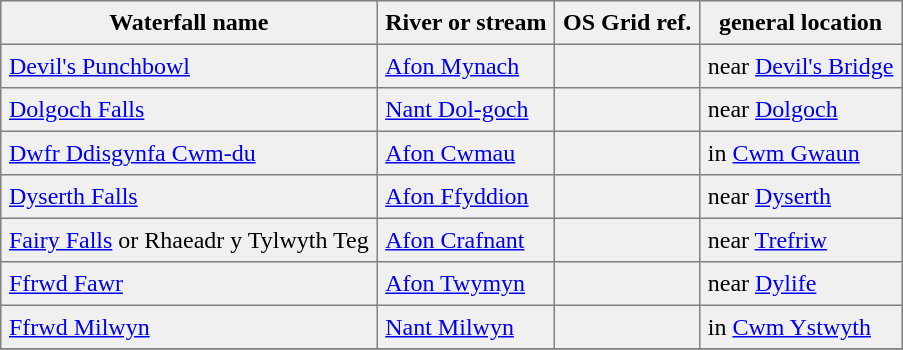<table border=1 cellspacing=0 cellpadding=5 style="border-collapse: collapse; background:#f0f0f0;">
<tr>
<th>Waterfall name</th>
<th>River or stream</th>
<th>OS Grid ref.</th>
<th>general location</th>
</tr>
<tr>
<td><a href='#'>Devil's Punchbowl</a></td>
<td><a href='#'>Afon Mynach</a></td>
<td></td>
<td>near <a href='#'>Devil's Bridge</a></td>
</tr>
<tr>
<td><a href='#'>Dolgoch Falls</a></td>
<td><a href='#'>Nant Dol-goch</a></td>
<td></td>
<td>near <a href='#'>Dolgoch</a></td>
</tr>
<tr>
<td><a href='#'>Dwfr Ddisgynfa Cwm-du</a></td>
<td><a href='#'>Afon Cwmau</a></td>
<td></td>
<td>in <a href='#'>Cwm Gwaun</a></td>
</tr>
<tr>
<td><a href='#'>Dyserth Falls</a></td>
<td><a href='#'>Afon Ffyddion</a></td>
<td></td>
<td>near <a href='#'>Dyserth</a></td>
</tr>
<tr>
<td><a href='#'>Fairy Falls</a> or Rhaeadr y Tylwyth Teg</td>
<td><a href='#'>Afon Crafnant</a></td>
<td></td>
<td>near <a href='#'>Trefriw</a></td>
</tr>
<tr>
<td><a href='#'>Ffrwd Fawr</a></td>
<td><a href='#'>Afon Twymyn</a></td>
<td></td>
<td>near <a href='#'>Dylife</a></td>
</tr>
<tr>
<td><a href='#'>Ffrwd Milwyn</a></td>
<td><a href='#'>Nant Milwyn</a></td>
<td></td>
<td>in <a href='#'>Cwm Ystwyth</a></td>
</tr>
<tr>
</tr>
</table>
